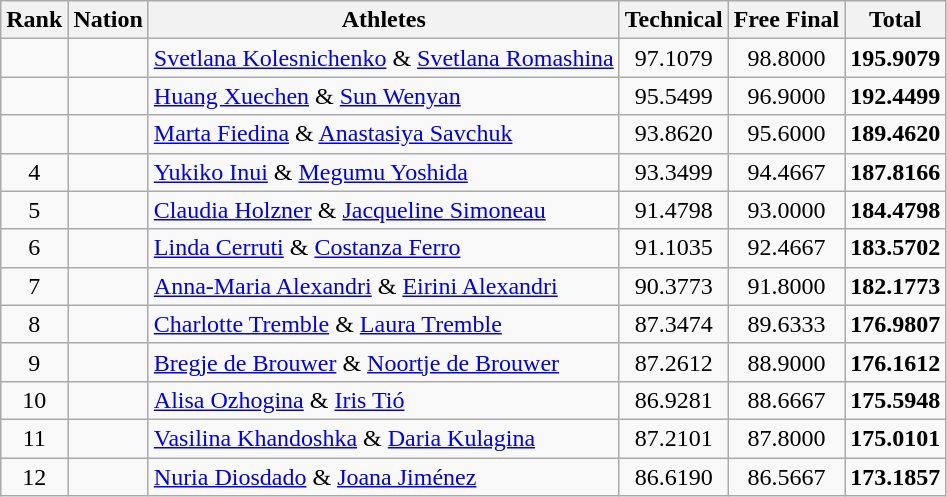<table class="wikitable sortable" style="text-align:center">
<tr>
<th>Rank</th>
<th>Nation</th>
<th>Athletes</th>
<th>Technical</th>
<th>Free Final</th>
<th>Total</th>
</tr>
<tr>
<td></td>
<td align=left></td>
<td align=left><a href='#'>Svetlana Kolesnichenko</a> & <a href='#'>Svetlana Romashina</a></td>
<td>97.1079</td>
<td>98.8000</td>
<td><strong>195.9079</strong></td>
</tr>
<tr>
<td></td>
<td align=left></td>
<td align=left><a href='#'>Huang Xuechen</a> & <a href='#'>Sun Wenyan</a></td>
<td>95.5499</td>
<td>96.9000</td>
<td><strong>192.4499</strong></td>
</tr>
<tr>
<td></td>
<td align=left></td>
<td align=left><a href='#'>Marta Fiedina</a> & <a href='#'>Anastasiya Savchuk</a></td>
<td>93.8620</td>
<td>95.6000</td>
<td><strong>189.4620</strong></td>
</tr>
<tr>
<td>4</td>
<td align=left></td>
<td align=left><a href='#'>Yukiko Inui</a> & <a href='#'>Megumu Yoshida</a></td>
<td>93.3499</td>
<td>94.4667</td>
<td><strong>187.8166</strong></td>
</tr>
<tr>
<td>5</td>
<td align=left></td>
<td align=left><a href='#'>Claudia Holzner</a> & <a href='#'>Jacqueline Simoneau</a></td>
<td>91.4798</td>
<td>93.0000</td>
<td><strong>184.4798</strong></td>
</tr>
<tr>
<td>6</td>
<td align=left></td>
<td align=left><a href='#'>Linda Cerruti</a> & <a href='#'>Costanza Ferro</a></td>
<td>91.1035</td>
<td>92.4667</td>
<td><strong>183.5702</strong></td>
</tr>
<tr>
<td>7</td>
<td align=left></td>
<td align=left><a href='#'>Anna-Maria Alexandri</a> & <a href='#'>Eirini Alexandri</a></td>
<td>90.3773</td>
<td>91.8000</td>
<td><strong>182.1773</strong></td>
</tr>
<tr>
<td>8</td>
<td align=left></td>
<td align=left><a href='#'>Charlotte Tremble</a> & <a href='#'>Laura Tremble</a></td>
<td>87.3474</td>
<td>89.6333</td>
<td><strong>176.9807</strong></td>
</tr>
<tr>
<td>9</td>
<td align=left></td>
<td align=left><a href='#'>Bregje de Brouwer</a> & <a href='#'>Noortje de Brouwer</a></td>
<td>87.2612</td>
<td>88.9000</td>
<td><strong>176.1612</strong></td>
</tr>
<tr>
<td>10</td>
<td align=left></td>
<td align=left><a href='#'>Alisa Ozhogina</a> & <a href='#'>Iris Tió</a></td>
<td>86.9281</td>
<td>88.6667</td>
<td><strong>175.5948</strong></td>
</tr>
<tr>
<td>11</td>
<td align=left></td>
<td align=left><a href='#'>Vasilina Khandoshka</a> & <a href='#'>Daria Kulagina</a></td>
<td>87.2101</td>
<td>87.8000</td>
<td><strong>175.0101</strong></td>
</tr>
<tr>
<td>12</td>
<td align=left></td>
<td align=left><a href='#'>Nuria Diosdado</a> & <a href='#'>Joana Jiménez</a></td>
<td>86.6190</td>
<td>86.5667</td>
<td><strong>173.1857</strong></td>
</tr>
</table>
